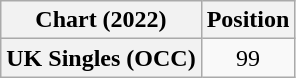<table class="wikitable plainrowheaders" style="text-align:center">
<tr>
<th scope="col">Chart (2022)</th>
<th scope="col">Position</th>
</tr>
<tr>
<th scope="row">UK Singles (OCC)</th>
<td>99</td>
</tr>
</table>
